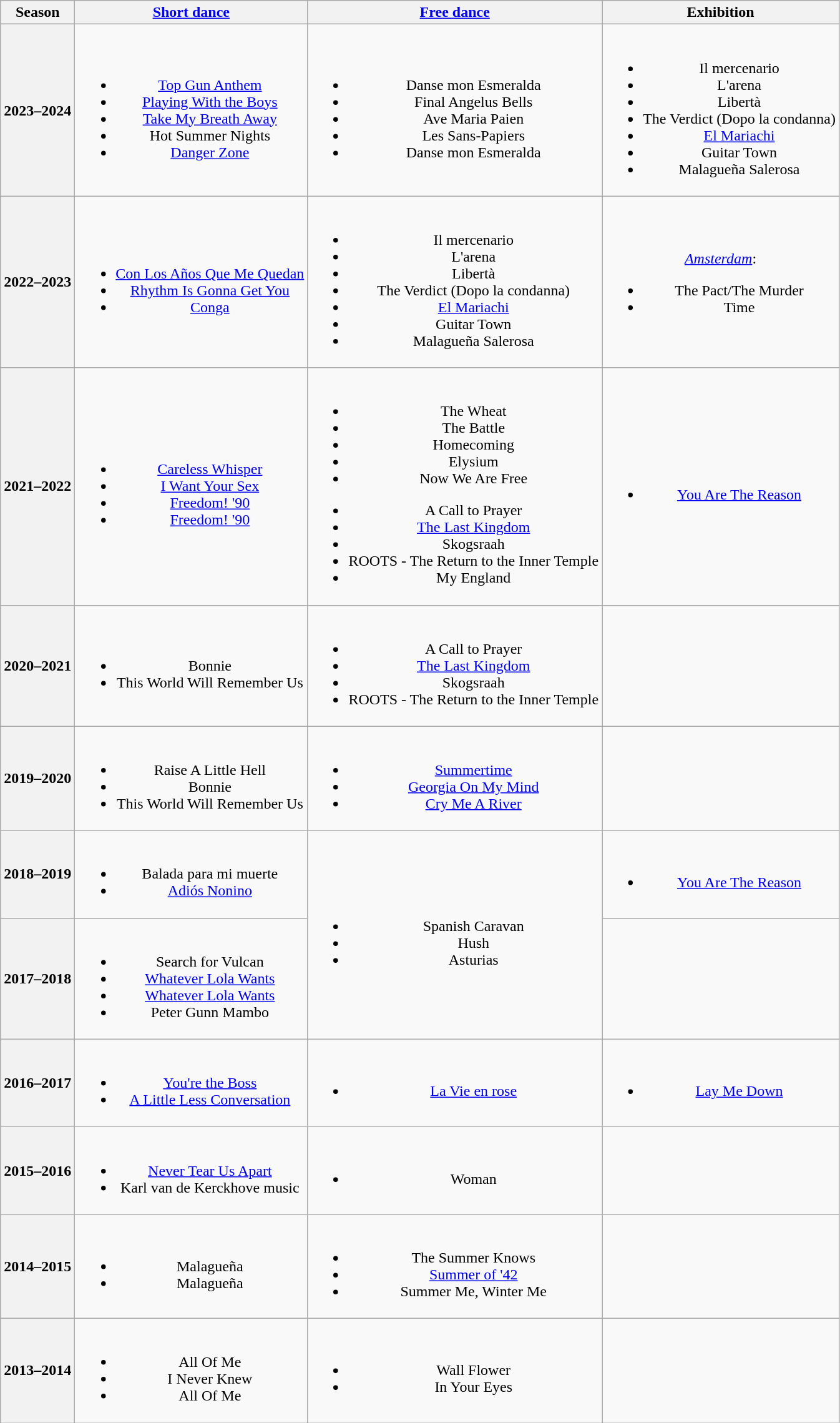<table class=wikitable style=text-align:center>
<tr>
<th>Season</th>
<th><a href='#'>Short dance</a></th>
<th><a href='#'>Free dance</a></th>
<th>Exhibition</th>
</tr>
<tr>
<th>2023–2024 <br> </th>
<td><br><ul><li><a href='#'>Top Gun Anthem</a> <br> </li><li><a href='#'>Playing With the Boys</a> <br> </li><li><a href='#'>Take My Breath Away</a> <br> </li><li>Hot Summer Nights <br> </li><li><a href='#'>Danger Zone</a> <br> </li></ul></td>
<td><br><ul><li>Danse mon Esmeralda <br> </li><li>Final Angelus Bells <br> </li><li>Ave Maria Paien <br> </li><li>Les Sans-Papiers <br> </li><li>Danse mon Esmeralda <br> </li></ul></td>
<td><br><ul><li>Il mercenario</li><li>L'arena</li><li>Libertà <br> </li><li>The Verdict (Dopo la condanna) <br></li><li><a href='#'>El Mariachi</a> <br> </li><li>Guitar Town <br></li><li>Malagueña Salerosa <br> </li></ul></td>
</tr>
<tr>
<th>2022–2023 <br> </th>
<td><br><ul><li> <a href='#'>Con Los Años Que Me Quedan</a></li><li> <a href='#'>Rhythm Is Gonna Get You</a></li><li> <a href='#'>Conga</a> </li></ul></td>
<td><br><ul><li>Il mercenario</li><li>L'arena</li><li>Libertà <br> </li><li>The Verdict (Dopo la condanna) <br></li><li><a href='#'>El Mariachi</a> <br> </li><li>Guitar Town <br></li><li>Malagueña Salerosa <br> </li></ul></td>
<td><br><em><a href='#'>Amsterdam</a></em>:<ul><li>The Pact/The Murder <br></li><li>Time <br></li></ul></td>
</tr>
<tr>
<th>2021–2022 <br> </th>
<td><br><ul><li> <a href='#'>Careless Whisper</a></li><li> <a href='#'>I Want Your Sex</a></li><li> <a href='#'>Freedom! '90</a> </li><li> <a href='#'>Freedom! '90</a> </li></ul></td>
<td><br><ul><li>The Wheat</li><li>The Battle</li><li>Homecoming</li><li>Elysium</li><li>Now We Are Free <br> </li></ul><ul><li>A Call to Prayer <br></li><li><a href='#'>The Last Kingdom</a> <br></li><li>Skogsraah <br></li><li>ROOTS - The Return to the Inner Temple <br></li><li>My England <br> </li></ul></td>
<td><br><ul><li><a href='#'>You Are The Reason</a> <br></li></ul></td>
</tr>
<tr>
<th>2020–2021 <br> </th>
<td><br><ul><li> Bonnie</li><li> This World Will Remember Us <br></li></ul></td>
<td><br><ul><li>A Call to Prayer <br></li><li><a href='#'>The Last Kingdom</a> <br></li><li>Skogsraah <br></li><li>ROOTS - The Return to the Inner Temple <br></li></ul></td>
<td></td>
</tr>
<tr>
<th>2019–2020 <br> </th>
<td><br><ul><li> Raise A Little Hell</li><li> Bonnie</li><li> This World Will Remember Us <br></li></ul></td>
<td><br><ul><li><a href='#'>Summertime</a> <br></li><li><a href='#'>Georgia On My Mind</a> <br></li><li><a href='#'>Cry Me A River</a> <br></li></ul></td>
<td></td>
</tr>
<tr>
<th>2018–2019 <br> </th>
<td><br><ul><li> Balada para mi muerte <br></li><li> <a href='#'>Adiós Nonino</a> <br></li></ul></td>
<td rowspan="2"><br><ul><li>Spanish Caravan <br></li><li>Hush <br></li><li>Asturias <br></li></ul></td>
<td><br><ul><li><a href='#'>You Are The Reason</a> <br></li></ul></td>
</tr>
<tr>
<th>2017–2018 <br> </th>
<td><br><ul><li> Search for Vulcan <br></li><li> <a href='#'>Whatever Lola Wants</a> <br></li><li> <a href='#'>Whatever Lola Wants</a> <br></li><li> Peter Gunn Mambo <br></li></ul></td>
<td></td>
</tr>
<tr>
<th>2016–2017 <br> </th>
<td><br><ul><li><a href='#'>You're the Boss</a> <br></li><li><a href='#'>A Little Less Conversation</a> <br></li></ul></td>
<td><br><ul><li><a href='#'>La Vie en rose</a> <br></li></ul></td>
<td><br><ul><li><a href='#'>Lay Me Down</a><br></li></ul></td>
</tr>
<tr>
<th>2015–2016 <br> </th>
<td><br><ul><li> <a href='#'>Never Tear Us Apart</a> <br></li><li> Karl van de Kerckhove music</li></ul></td>
<td><br><ul><li>Woman <br></li></ul></td>
<td></td>
</tr>
<tr>
<th>2014–2015 <br> </th>
<td><br><ul><li> Malagueña <br></li><li> Malagueña <br></li></ul></td>
<td><br><ul><li>The Summer Knows <br></li><li><a href='#'>Summer of '42</a> <br></li><li>Summer Me, Winter Me <br></li></ul></td>
<td></td>
</tr>
<tr>
<th>2013–2014 <br> </th>
<td><br><ul><li> All Of Me <br></li><li> I Never Knew <br></li><li> All Of Me <br></li></ul></td>
<td><br><ul><li>Wall Flower <br></li><li>In Your Eyes <br></li></ul></td>
<td></td>
</tr>
</table>
